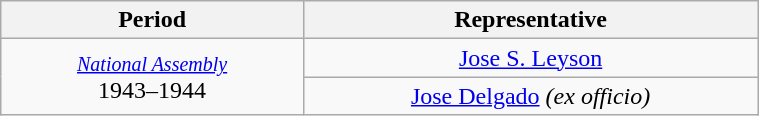<table class="wikitable" style="text-align:center; width:40%;">
<tr>
<th width="40%">Period</th>
<th>Representative</th>
</tr>
<tr>
<td rowspan="2"><small><a href='#'><em>National Assembly</em></a></small><br>1943–1944</td>
<td><a href='#'>Jose S. Leyson</a></td>
</tr>
<tr>
<td><a href='#'>Jose Delgado</a> <em>(ex officio)</em></td>
</tr>
</table>
